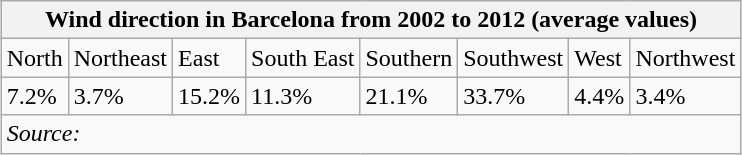<table class="wikitable" style="margin:1em auto;">
<tr>
<th colspan="8">Wind direction in Barcelona from 2002 to 2012 (average values)</th>
</tr>
<tr>
<td>North</td>
<td>Northeast</td>
<td>East</td>
<td>South East</td>
<td>Southern</td>
<td>Southwest</td>
<td>West</td>
<td>Northwest</td>
</tr>
<tr>
<td>7.2%</td>
<td>3.7%</td>
<td>15.2%</td>
<td>11.3%</td>
<td>21.1%</td>
<td>33.7%</td>
<td>4.4%</td>
<td>3.4%</td>
</tr>
<tr>
<td colspan="8"><em>Source: </em></td>
</tr>
</table>
